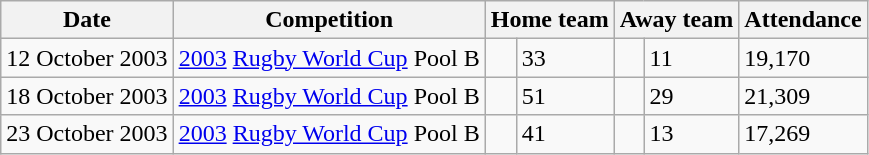<table class="wikitable">
<tr>
<th>Date</th>
<th>Competition</th>
<th colspan=2>Home team</th>
<th colspan=2>Away team</th>
<th>Attendance</th>
</tr>
<tr>
<td>12 October 2003</td>
<td><a href='#'>2003</a> <a href='#'>Rugby World Cup</a> Pool B</td>
<td></td>
<td>33</td>
<td></td>
<td>11</td>
<td>19,170</td>
</tr>
<tr>
<td>18 October 2003</td>
<td><a href='#'>2003</a> <a href='#'>Rugby World Cup</a> Pool B</td>
<td></td>
<td>51</td>
<td></td>
<td>29</td>
<td>21,309</td>
</tr>
<tr>
<td>23 October 2003</td>
<td><a href='#'>2003</a> <a href='#'>Rugby World Cup</a> Pool B</td>
<td></td>
<td>41</td>
<td></td>
<td>13</td>
<td>17,269</td>
</tr>
</table>
